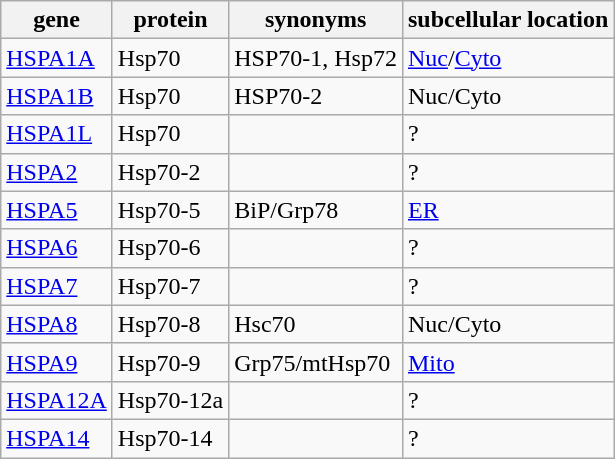<table class="wikitable">
<tr>
<th>gene</th>
<th>protein</th>
<th>synonyms</th>
<th>subcellular location</th>
</tr>
<tr>
<td><a href='#'>HSPA1A</a></td>
<td>Hsp70</td>
<td>HSP70-1, Hsp72</td>
<td><a href='#'>Nuc</a>/<a href='#'>Cyto</a></td>
</tr>
<tr>
<td><a href='#'>HSPA1B</a></td>
<td>Hsp70</td>
<td>HSP70-2</td>
<td>Nuc/Cyto</td>
</tr>
<tr>
<td><a href='#'>HSPA1L</a></td>
<td>Hsp70</td>
<td></td>
<td>?</td>
</tr>
<tr>
<td><a href='#'>HSPA2</a></td>
<td>Hsp70-2</td>
<td></td>
<td>?</td>
</tr>
<tr>
<td><a href='#'>HSPA5</a></td>
<td>Hsp70-5</td>
<td>BiP/Grp78</td>
<td><a href='#'>ER</a></td>
</tr>
<tr>
<td><a href='#'>HSPA6</a></td>
<td>Hsp70-6</td>
<td></td>
<td>?</td>
</tr>
<tr>
<td><a href='#'>HSPA7</a></td>
<td>Hsp70-7</td>
<td></td>
<td>?</td>
</tr>
<tr>
<td><a href='#'>HSPA8</a></td>
<td>Hsp70-8</td>
<td>Hsc70</td>
<td>Nuc/Cyto</td>
</tr>
<tr>
<td><a href='#'>HSPA9</a></td>
<td>Hsp70-9</td>
<td>Grp75/mtHsp70</td>
<td><a href='#'>Mito</a></td>
</tr>
<tr>
<td><a href='#'>HSPA12A</a></td>
<td>Hsp70-12a</td>
<td></td>
<td>?</td>
</tr>
<tr>
<td><a href='#'>HSPA14</a></td>
<td>Hsp70-14</td>
<td></td>
<td>?</td>
</tr>
</table>
